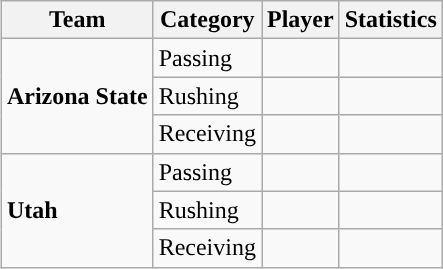<table class="wikitable" style="float: right;">
<tr>
<th>Team</th>
<th>Category</th>
<th>Player</th>
<th>Statistics</th>
</tr>
<tr>
<td rowspan=3><strong>Arizona State</strong></td>
<td>Passing</td>
<td></td>
<td></td>
</tr>
<tr>
<td>Rushing</td>
<td></td>
<td></td>
</tr>
<tr>
<td>Receiving</td>
<td></td>
<td></td>
</tr>
<tr>
<td rowspan=3><strong>Utah</strong></td>
<td>Passing</td>
<td></td>
<td></td>
</tr>
<tr>
<td>Rushing</td>
<td></td>
<td></td>
</tr>
<tr>
<td>Receiving</td>
<td></td>
<td></td>
</tr>
</table>
